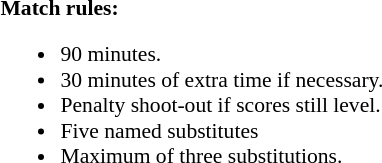<table width=100% style="font-size: 90%">
<tr>
<td width=50% valign=top><br><strong>Match rules:</strong><ul><li>90 minutes.</li><li>30 minutes of extra time if necessary.</li><li>Penalty shoot-out if scores still level.</li><li>Five named substitutes</li><li>Maximum of three substitutions.</li></ul></td>
</tr>
</table>
